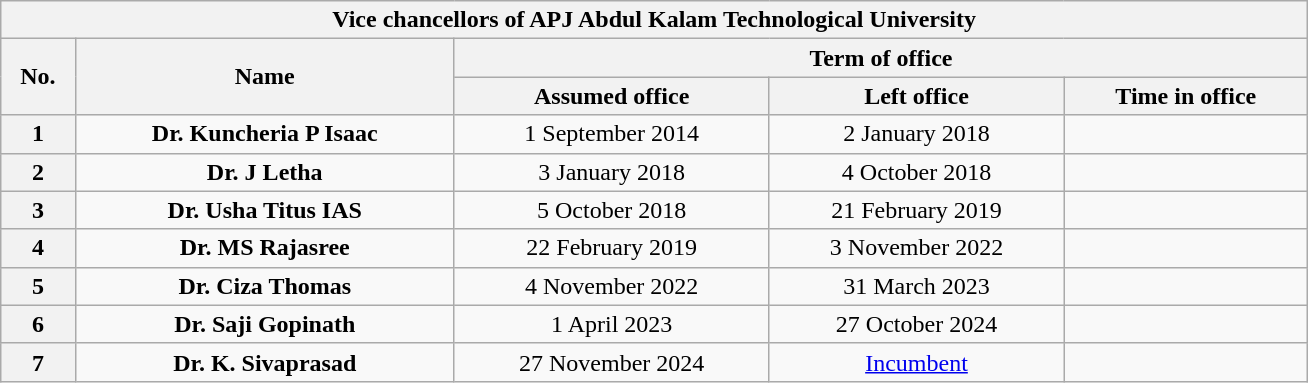<table class="wikitable sortable" style="width:69%; text-align:center">
<tr>
<th colspan="5"><strong><span>Vice chancellors of APJ Abdul Kalam Technological University</span></strong></th>
</tr>
<tr>
<th rowspan="2"><span>No.</span></th>
<th rowspan="2"><span>Name</span></th>
<th colspan="3"><span>Term of office</span></th>
</tr>
<tr>
<th><span>Assumed office</span></th>
<th><span>Left office</span></th>
<th><span>Time in office</span></th>
</tr>
<tr>
<th>1</th>
<td><strong>Dr. Kuncheria P Isaac</strong></td>
<td>1 September 2014</td>
<td>2 January 2018</td>
<td></td>
</tr>
<tr>
<th>2</th>
<td><strong>Dr. J Letha</strong></td>
<td>3 January 2018</td>
<td>4 October 2018</td>
<td></td>
</tr>
<tr>
<th>3</th>
<td><strong>Dr. Usha Titus IAS</strong></td>
<td>5 October 2018</td>
<td>21 February 2019</td>
<td></td>
</tr>
<tr>
<th>4</th>
<td><strong>Dr. MS Rajasree</strong></td>
<td>22 February 2019</td>
<td>3 November 2022</td>
<td></td>
</tr>
<tr>
<th>5</th>
<td><strong>Dr. Ciza Thomas</strong></td>
<td>4 November 2022</td>
<td>31 March 2023</td>
<td></td>
</tr>
<tr>
<th>6</th>
<td><strong>Dr. Saji Gopinath</strong></td>
<td>1 April 2023</td>
<td>27 October 2024</td>
<td></td>
</tr>
<tr>
<th>7</th>
<td><strong>Dr. K. Sivaprasad</strong></td>
<td>27 November 2024</td>
<td><a href='#'>Incumbent</a></td>
<td></td>
</tr>
</table>
